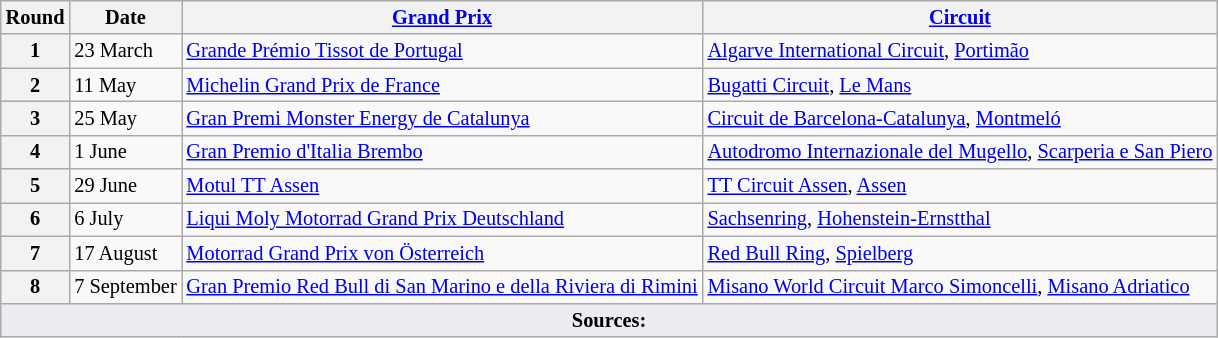<table class="wikitable" style="font-size: 85%;">
<tr>
<th>Round</th>
<th>Date</th>
<th><a href='#'>Grand Prix</a></th>
<th><a href='#'>Circuit</a></th>
</tr>
<tr>
<th>1</th>
<td>23 March</td>
<td> <a href='#'>Grande Prémio Tissot de Portugal</a></td>
<td><a href='#'>Algarve International Circuit</a>, <a href='#'>Portimão</a></td>
</tr>
<tr>
<th>2</th>
<td>11 May</td>
<td> <a href='#'>Michelin Grand Prix de France</a></td>
<td><a href='#'>Bugatti Circuit</a>, <a href='#'>Le Mans</a></td>
</tr>
<tr>
<th>3</th>
<td>25 May</td>
<td> <a href='#'>Gran Premi Monster Energy de Catalunya</a></td>
<td><a href='#'>Circuit de Barcelona-Catalunya</a>, <a href='#'>Montmeló</a></td>
</tr>
<tr>
<th>4</th>
<td>1 June</td>
<td> <a href='#'>Gran Premio d'Italia Brembo</a></td>
<td nowrap><a href='#'>Autodromo Internazionale del Mugello</a>, <a href='#'>Scarperia e San Piero</a></td>
</tr>
<tr>
<th>5</th>
<td>29 June</td>
<td> <a href='#'>Motul TT Assen</a></td>
<td><a href='#'>TT Circuit Assen</a>, <a href='#'>Assen</a></td>
</tr>
<tr>
<th>6</th>
<td>6 July</td>
<td> <a href='#'>Liqui Moly Motorrad Grand Prix Deutschland</a></td>
<td><a href='#'>Sachsenring</a>, <a href='#'>Hohenstein-Ernstthal</a></td>
</tr>
<tr>
<th>7</th>
<td>17 August</td>
<td> <a href='#'>Motorrad Grand Prix von Österreich</a></td>
<td><a href='#'>Red Bull Ring</a>, <a href='#'>Spielberg</a></td>
</tr>
<tr>
<th>8</th>
<td nowrap>7 September</td>
<td nowrap> <a href='#'>Gran Premio Red Bull di San Marino e della Riviera di Rimini</a></td>
<td><a href='#'>Misano World Circuit Marco Simoncelli</a>, <a href='#'>Misano Adriatico</a></td>
</tr>
<tr class="sortbottom">
<td colspan="4" align="bottom" style="background-color:#EAECF0; text-align:center"><strong>Sources:</strong></td>
</tr>
</table>
